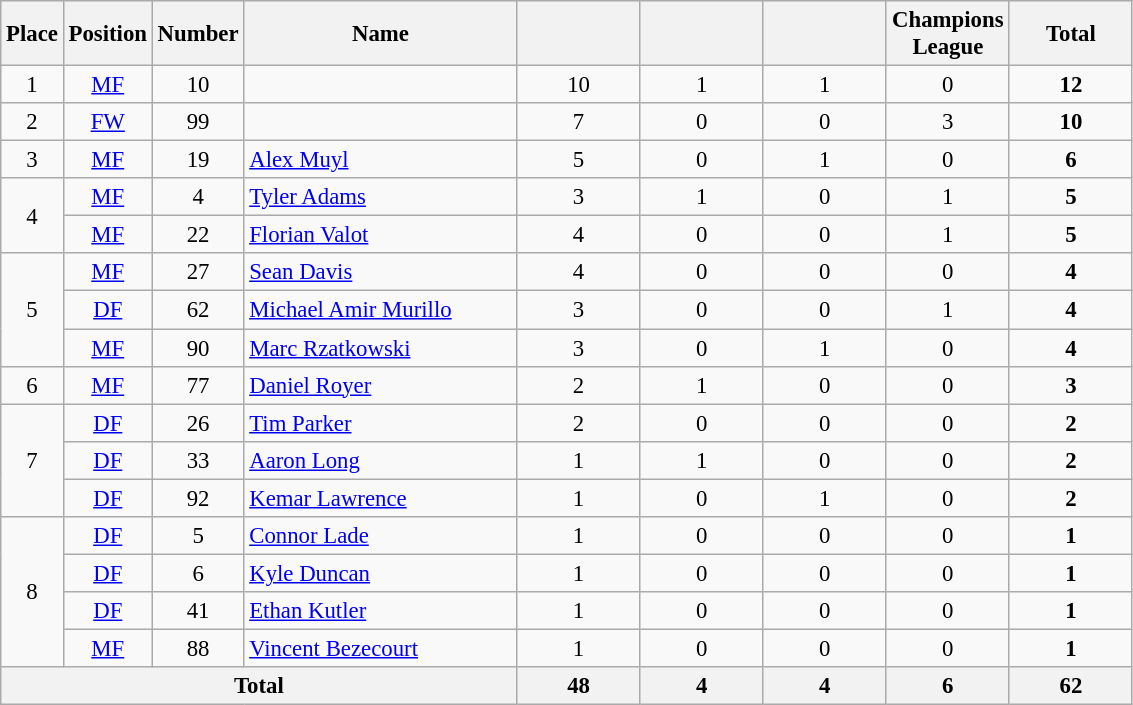<table class="wikitable" style="font-size: 95%; text-align: center;">
<tr>
<th width=30>Place</th>
<th width=30>Position</th>
<th width=30>Number</th>
<th width=175>Name</th>
<th width=75></th>
<th width=75></th>
<th width=75></th>
<th width=75>Champions League</th>
<th width=75><strong>Total</strong></th>
</tr>
<tr>
<td>1</td>
<td><a href='#'>MF</a></td>
<td>10</td>
<td align=left></td>
<td>10</td>
<td>1</td>
<td>1</td>
<td>0</td>
<td><strong>12</strong></td>
</tr>
<tr>
<td>2</td>
<td><a href='#'>FW</a></td>
<td>99</td>
<td align=left></td>
<td>7</td>
<td>0</td>
<td>0</td>
<td>3</td>
<td><strong>10</strong></td>
</tr>
<tr>
<td>3</td>
<td><a href='#'>MF</a></td>
<td>19</td>
<td align=left> <a href='#'>Alex Muyl</a></td>
<td>5</td>
<td>0</td>
<td>1</td>
<td>0</td>
<td><strong>6</strong></td>
</tr>
<tr>
<td rowspan="2">4</td>
<td><a href='#'>MF</a></td>
<td>4</td>
<td align=left> <a href='#'>Tyler Adams</a></td>
<td>3</td>
<td>1</td>
<td>0</td>
<td>1</td>
<td><strong>5</strong></td>
</tr>
<tr>
<td><a href='#'>MF</a></td>
<td>22</td>
<td align=left> <a href='#'>Florian Valot</a></td>
<td>4</td>
<td>0</td>
<td>0</td>
<td>1</td>
<td><strong>5</strong></td>
</tr>
<tr>
<td rowspan="3">5</td>
<td><a href='#'>MF</a></td>
<td>27</td>
<td align=left> <a href='#'>Sean Davis</a></td>
<td>4</td>
<td>0</td>
<td>0</td>
<td>0</td>
<td><strong>4</strong></td>
</tr>
<tr>
<td><a href='#'>DF</a></td>
<td>62</td>
<td align=left> <a href='#'>Michael Amir Murillo</a></td>
<td>3</td>
<td>0</td>
<td>0</td>
<td>1</td>
<td><strong>4</strong></td>
</tr>
<tr>
<td><a href='#'>MF</a></td>
<td>90</td>
<td align=left> <a href='#'>Marc Rzatkowski</a></td>
<td>3</td>
<td>0</td>
<td>1</td>
<td>0</td>
<td><strong>4</strong></td>
</tr>
<tr>
<td>6</td>
<td><a href='#'>MF</a></td>
<td>77</td>
<td align=left> <a href='#'>Daniel Royer</a></td>
<td>2</td>
<td>1</td>
<td>0</td>
<td>0</td>
<td><strong>3</strong></td>
</tr>
<tr>
<td rowspan="3">7</td>
<td><a href='#'>DF</a></td>
<td>26</td>
<td align=left> <a href='#'>Tim Parker</a></td>
<td>2</td>
<td>0</td>
<td>0</td>
<td>0</td>
<td><strong>2</strong></td>
</tr>
<tr>
<td><a href='#'>DF</a></td>
<td>33</td>
<td align=left> <a href='#'>Aaron Long</a></td>
<td>1</td>
<td>1</td>
<td>0</td>
<td>0</td>
<td><strong>2</strong></td>
</tr>
<tr>
<td><a href='#'>DF</a></td>
<td>92</td>
<td align=left> <a href='#'>Kemar Lawrence</a></td>
<td>1</td>
<td>0</td>
<td>1</td>
<td>0</td>
<td><strong>2</strong></td>
</tr>
<tr>
<td rowspan="4">8</td>
<td><a href='#'>DF</a></td>
<td>5</td>
<td align=left> <a href='#'>Connor Lade</a></td>
<td>1</td>
<td>0</td>
<td>0</td>
<td>0</td>
<td><strong>1</strong></td>
</tr>
<tr>
<td><a href='#'>DF</a></td>
<td>6</td>
<td align=left> <a href='#'>Kyle Duncan</a></td>
<td>1</td>
<td>0</td>
<td>0</td>
<td>0</td>
<td><strong>1</strong></td>
</tr>
<tr>
<td><a href='#'>DF</a></td>
<td>41</td>
<td align=left> <a href='#'>Ethan Kutler</a></td>
<td>1</td>
<td>0</td>
<td>0</td>
<td>0</td>
<td><strong>1</strong></td>
</tr>
<tr>
<td><a href='#'>MF</a></td>
<td>88</td>
<td align=left> <a href='#'>Vincent Bezecourt</a></td>
<td>1</td>
<td>0</td>
<td>0</td>
<td>0</td>
<td><strong>1</strong></td>
</tr>
<tr>
<th colspan="4">Total</th>
<th>48</th>
<th>4</th>
<th>4</th>
<th>6</th>
<th>62</th>
</tr>
</table>
